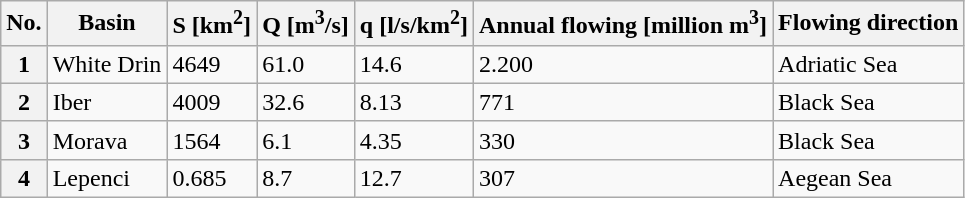<table border="1" class="wikitable">
<tr>
<th>No.</th>
<th>Basin</th>
<th>S [km<sup>2</sup>]</th>
<th>Q [m<sup>3</sup>/s]</th>
<th>q [l/s/km<sup>2</sup>]</th>
<th>Annual flowing [million m<sup>3</sup>]</th>
<th>Flowing direction</th>
</tr>
<tr>
<th>1</th>
<td>White Drin</td>
<td>4649</td>
<td>61.0</td>
<td>14.6</td>
<td>2.200</td>
<td>Adriatic Sea</td>
</tr>
<tr>
<th>2</th>
<td>Iber</td>
<td>4009</td>
<td>32.6</td>
<td>8.13</td>
<td>771</td>
<td>Black Sea</td>
</tr>
<tr>
<th>3</th>
<td>Morava</td>
<td>1564</td>
<td>6.1</td>
<td>4.35</td>
<td>330</td>
<td>Black Sea</td>
</tr>
<tr>
<th>4</th>
<td>Lepenci</td>
<td>0.685</td>
<td>8.7</td>
<td>12.7</td>
<td>307</td>
<td>Aegean Sea</td>
</tr>
</table>
